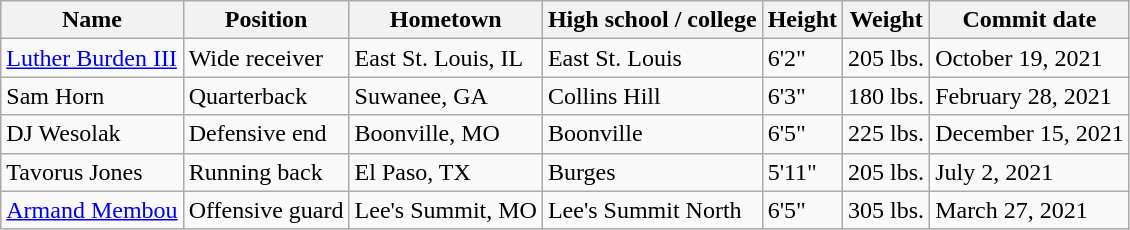<table class="wikitable">
<tr>
<th>Name</th>
<th>Position</th>
<th>Hometown</th>
<th>High school / college</th>
<th>Height</th>
<th>Weight</th>
<th>Commit date</th>
</tr>
<tr>
<td><a href='#'>Luther Burden III</a></td>
<td>Wide receiver</td>
<td>East St. Louis, IL</td>
<td>East St. Louis</td>
<td>6'2"</td>
<td>205 lbs.</td>
<td>October 19, 2021</td>
</tr>
<tr>
<td>Sam Horn</td>
<td>Quarterback</td>
<td>Suwanee, GA</td>
<td>Collins Hill</td>
<td>6'3"</td>
<td>180 lbs.</td>
<td>February 28, 2021</td>
</tr>
<tr>
<td>DJ Wesolak</td>
<td>Defensive end</td>
<td>Boonville, MO</td>
<td>Boonville</td>
<td>6'5"</td>
<td>225 lbs.</td>
<td>December 15, 2021</td>
</tr>
<tr>
<td>Tavorus Jones</td>
<td>Running back</td>
<td>El Paso, TX</td>
<td>Burges</td>
<td>5'11"</td>
<td>205 lbs.</td>
<td>July 2, 2021</td>
</tr>
<tr>
<td><a href='#'>Armand Membou</a></td>
<td>Offensive guard</td>
<td>Lee's Summit, MO</td>
<td>Lee's Summit North</td>
<td>6'5"</td>
<td>305 lbs.</td>
<td>March 27, 2021</td>
</tr>
</table>
